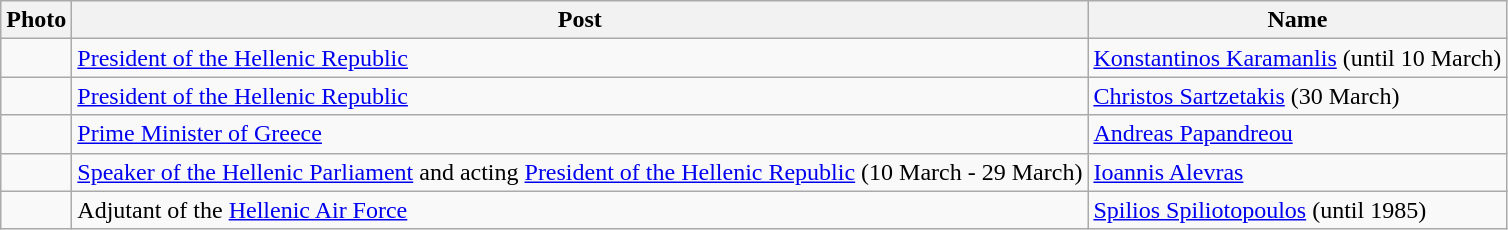<table class=wikitable>
<tr>
<th>Photo</th>
<th>Post</th>
<th>Name</th>
</tr>
<tr>
<td><br></td>
<td><a href='#'>President of the Hellenic Republic</a></td>
<td><a href='#'>Konstantinos Karamanlis</a> (until 10 March)</td>
</tr>
<tr>
<td></td>
<td><a href='#'>President of the Hellenic Republic</a></td>
<td><a href='#'>Christos Sartzetakis</a> (30 March)</td>
</tr>
<tr>
<td></td>
<td><a href='#'>Prime Minister of Greece</a></td>
<td><a href='#'>Andreas Papandreou</a></td>
</tr>
<tr>
<td></td>
<td><a href='#'>Speaker of the Hellenic Parliament</a> and acting <a href='#'>President of the Hellenic Republic</a> (10 March - 29 March)</td>
<td><a href='#'>Ioannis Alevras</a></td>
</tr>
<tr>
<td></td>
<td>Adjutant of the <a href='#'>Hellenic Air Force</a></td>
<td><a href='#'>Spilios Spiliotopoulos</a> (until 1985)</td>
</tr>
</table>
